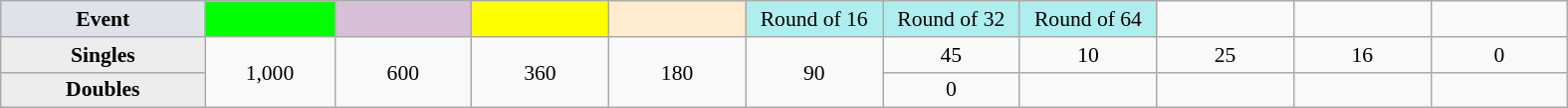<table class=wikitable style=font-size:90%;text-align:center>
<tr>
<td style="width:130px; background:#dfe2e9;"><strong>Event</strong></td>
<td style="width:80px; background:lime;"></td>
<td style="width:85px; background:thistle;"></td>
<td style="width:85px; background:#ff0;"></td>
<td style="width:85px; background:#ffebcd;"></td>
<td style="width:85px; background:#afeeee;">Round of 16</td>
<td style="width:85px; background:#afeeee;">Round of 32</td>
<td style="width:85px; background:#afeeee;">Round of 64</td>
<td width=85></td>
<td width=85></td>
<td width=85></td>
</tr>
<tr>
<th style="background:#ededed;">Singles</th>
<td rowspan=2>1,000</td>
<td rowspan=2>600</td>
<td rowspan=2>360</td>
<td rowspan=2>180</td>
<td rowspan=2>90</td>
<td>45</td>
<td>10</td>
<td>25</td>
<td>16</td>
<td>0</td>
</tr>
<tr>
<th style="background:#ededed;">Doubles</th>
<td>0</td>
<td></td>
<td></td>
<td></td>
<td></td>
</tr>
</table>
